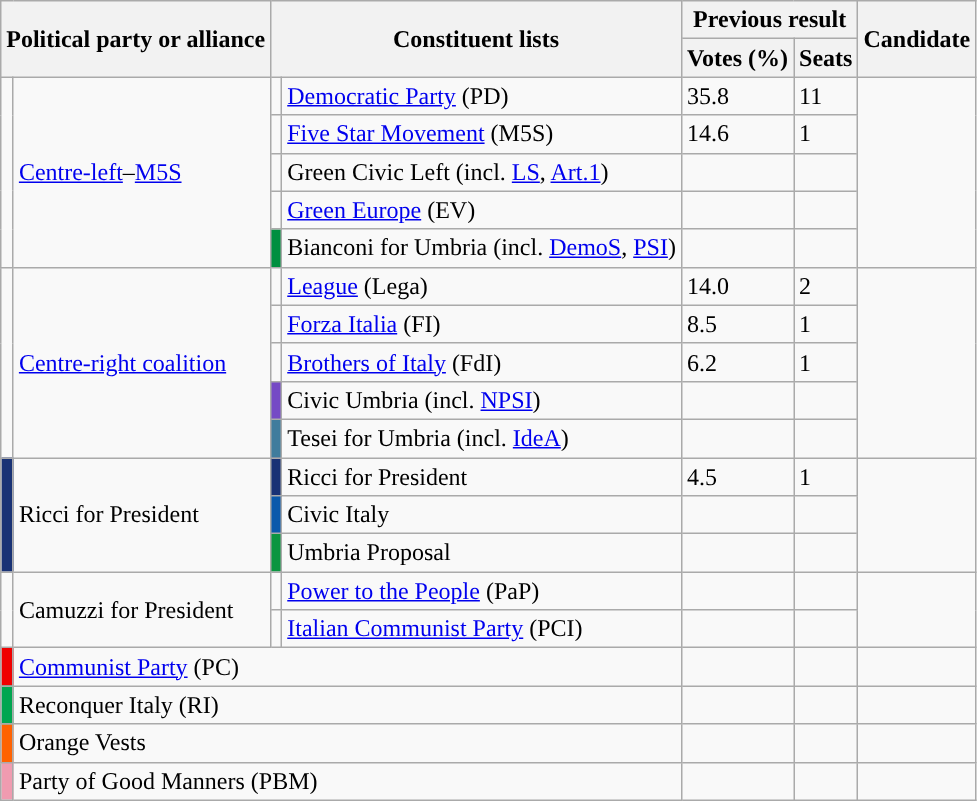<table class="wikitable" style="text-align:left">
<tr>
<th colspan=2 rowspan="2">Political party or alliance</th>
<th colspan=2 rowspan="2">Constituent lists</th>
<th colspan="2">Previous result</th>
<th colspan="2" rowspan="2">Candidate</th>
</tr>
<tr>
<th>Votes (%)</th>
<th>Seats</th>
</tr>
<tr>
<td rowspan="5"></td>
<td rowspan=5><a href='#'>Centre-left</a>–<a href='#'>M5S</a></td>
<td></td>
<td style="text-align:left;"><a href='#'>Democratic Party</a> (PD)</td>
<td>35.8</td>
<td>11</td>
<td rowspan="5"></td>
</tr>
<tr>
<td></td>
<td><a href='#'>Five Star Movement</a> (M5S)</td>
<td>14.6</td>
<td>1</td>
</tr>
<tr>
<td></td>
<td>Green Civic Left (incl. <a href='#'>LS</a>, <a href='#'>Art.1</a>)</td>
<td></td>
<td></td>
</tr>
<tr>
<td style="background-color:"></td>
<td><a href='#'>Green Europe</a> (EV)</td>
<td></td>
<td></td>
</tr>
<tr>
<td style="background-color:#008f3f"></td>
<td style="text-align:left;">Bianconi for Umbria (incl. <a href='#'>DemoS</a>, <a href='#'>PSI</a>)</td>
<td></td>
<td></td>
</tr>
<tr>
<td rowspan="5" style="background:"></td>
<td rowspan=5><a href='#'>Centre-right coalition</a></td>
<td></td>
<td style="text-align:left;"><a href='#'>League</a> (Lega)</td>
<td>14.0</td>
<td>2</td>
<td rowspan="5"></td>
</tr>
<tr>
<td></td>
<td style="text-align:left;"><a href='#'>Forza Italia</a>  (FI)</td>
<td>8.5</td>
<td>1</td>
</tr>
<tr>
<td></td>
<td style="text-align:left;"><a href='#'>Brothers of Italy</a> (FdI)</td>
<td>6.2</td>
<td>1</td>
</tr>
<tr>
<td bgcolor="#754AC5"></td>
<td style="text-align:left;">Civic Umbria (incl. <a href='#'>NPSI</a>)</td>
<td></td>
<td></td>
</tr>
<tr>
<td bgcolor="#3F7C9D"></td>
<td style="text-align:left;">Tesei for Umbria (incl. <a href='#'>IdeA</a>)</td>
<td></td>
<td></td>
</tr>
<tr>
<td rowspan="3" bgcolor="#193275"></td>
<td rowspan=3>Ricci for President</td>
<td bgcolor="#193275"></td>
<td style="text-align:left;">Ricci for President</td>
<td>4.5</td>
<td>1</td>
<td rowspan="3"></td>
</tr>
<tr>
<td bgcolor="#0a59ab"></td>
<td style="text-align:left;">Civic Italy</td>
<td></td>
<td></td>
</tr>
<tr>
<td bgcolor="#0a9540"></td>
<td style="text-align:left;">Umbria Proposal</td>
<td></td>
<td></td>
</tr>
<tr>
<td rowspan="2"></td>
<td rowspan="2">Camuzzi for President</td>
<td></td>
<td><a href='#'>Power to the People</a> (PaP)</td>
<td></td>
<td></td>
<td rowspan="2"></td>
</tr>
<tr>
<td></td>
<td style="text-align:left;"><a href='#'>Italian Communist Party</a> (PCI)</td>
<td></td>
<td></td>
</tr>
<tr>
<td style="background-color:#F00000"></td>
<td colspan="3"><a href='#'>Communist Party</a> (PC)</td>
<td></td>
<td></td>
<td></td>
</tr>
<tr>
<td bgcolor="#00A650"></td>
<td colspan="3">Reconquer Italy (RI)</td>
<td></td>
<td></td>
<td></td>
</tr>
<tr>
<td style="background-color:#FF6201"></td>
<td colspan="3">Orange Vests</td>
<td></td>
<td></td>
<td></td>
</tr>
<tr>
<td style="background-color:#f09bb0"></td>
<td colspan="3">Party of Good Manners (PBM)</td>
<td></td>
<td></td>
<td></td>
</tr>
</table>
